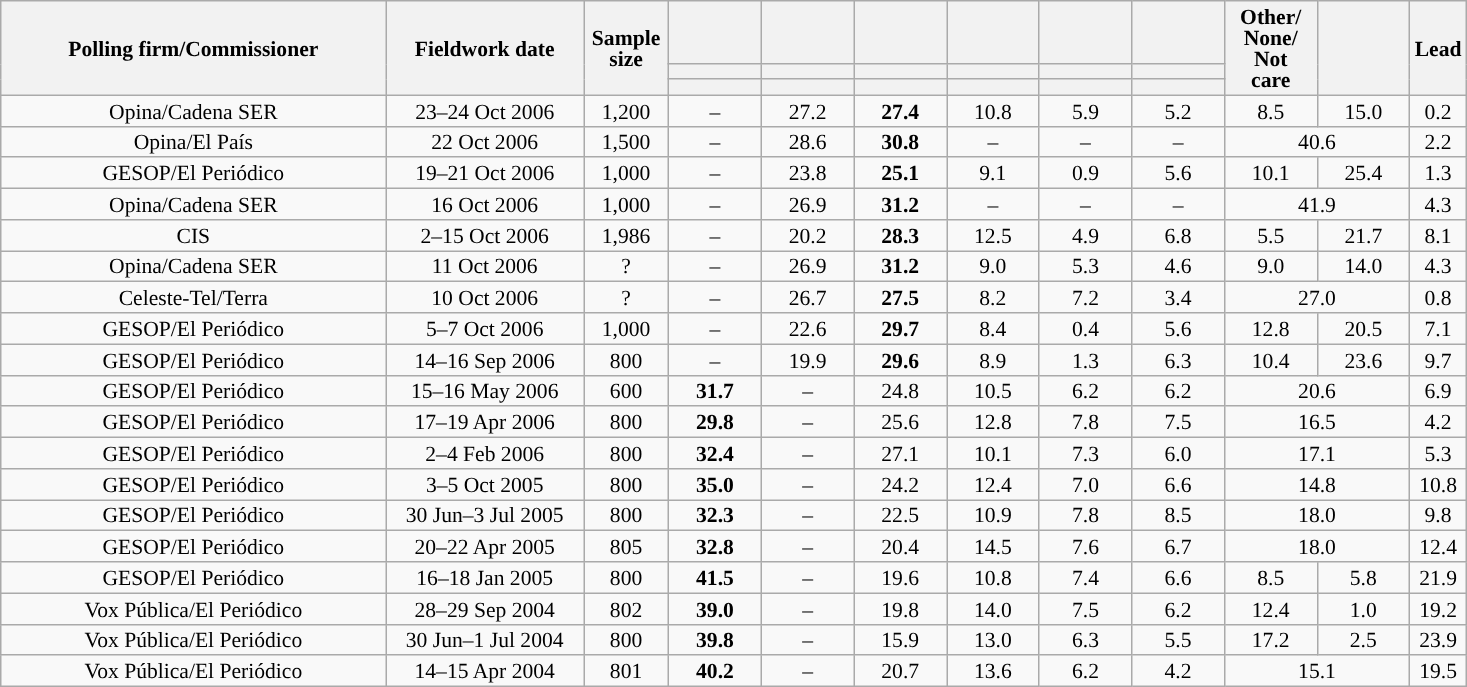<table class="wikitable collapsible collapsed" style="text-align:center; font-size:90%; line-height:14px;">
<tr style="height:42px;">
<th style="width:250px;" rowspan="3">Polling firm/Commissioner</th>
<th style="width:125px;" rowspan="3">Fieldwork date</th>
<th style="width:50px;" rowspan="3">Sample size</th>
<th style="width:55px;"></th>
<th style="width:55px;"></th>
<th style="width:55px;"></th>
<th style="width:55px;"></th>
<th style="width:55px;"></th>
<th style="width:55px;"></th>
<th style="width:55px;" rowspan="3">Other/<br>None/<br>Not<br>care</th>
<th style="width:55px;" rowspan="3"></th>
<th style="width:30px;" rowspan="3">Lead</th>
</tr>
<tr>
<th style="color:inherit;background:"></th>
<th style="color:inherit;background:"></th>
<th style="color:inherit;background:"></th>
<th style="color:inherit;background:"></th>
<th style="color:inherit;background:"></th>
<th style="color:inherit;background:"></th>
</tr>
<tr>
<th></th>
<th></th>
<th></th>
<th></th>
<th></th>
<th></th>
</tr>
<tr>
<td>Opina/Cadena SER</td>
<td>23–24 Oct 2006</td>
<td>1,200</td>
<td>–</td>
<td>27.2</td>
<td><strong>27.4</strong></td>
<td>10.8</td>
<td>5.9</td>
<td>5.2</td>
<td>8.5</td>
<td>15.0</td>
<td style="background:">0.2</td>
</tr>
<tr>
<td>Opina/El País</td>
<td>22 Oct 2006</td>
<td>1,500</td>
<td>–</td>
<td>28.6</td>
<td><strong>30.8</strong></td>
<td>–</td>
<td>–</td>
<td>–</td>
<td colspan="2">40.6</td>
<td style="background:">2.2</td>
</tr>
<tr>
<td>GESOP/El Periódico</td>
<td>19–21 Oct 2006</td>
<td>1,000</td>
<td>–</td>
<td>23.8</td>
<td><strong>25.1</strong></td>
<td>9.1</td>
<td>0.9</td>
<td>5.6</td>
<td>10.1</td>
<td>25.4</td>
<td style="background:">1.3</td>
</tr>
<tr>
<td>Opina/Cadena SER</td>
<td>16 Oct 2006</td>
<td>1,000</td>
<td>–</td>
<td>26.9</td>
<td><strong>31.2</strong></td>
<td>–</td>
<td>–</td>
<td>–</td>
<td colspan="2">41.9</td>
<td style="background:">4.3</td>
</tr>
<tr>
<td>CIS</td>
<td>2–15 Oct 2006</td>
<td>1,986</td>
<td>–</td>
<td>20.2</td>
<td><strong>28.3</strong></td>
<td>12.5</td>
<td>4.9</td>
<td>6.8</td>
<td>5.5</td>
<td>21.7</td>
<td style="background:">8.1</td>
</tr>
<tr>
<td>Opina/Cadena SER</td>
<td>11 Oct 2006</td>
<td>?</td>
<td>–</td>
<td>26.9</td>
<td><strong>31.2</strong></td>
<td>9.0</td>
<td>5.3</td>
<td>4.6</td>
<td>9.0</td>
<td>14.0</td>
<td style="background:">4.3</td>
</tr>
<tr>
<td>Celeste-Tel/Terra</td>
<td>10 Oct 2006</td>
<td>?</td>
<td>–</td>
<td>26.7</td>
<td><strong>27.5</strong></td>
<td>8.2</td>
<td>7.2</td>
<td>3.4</td>
<td colspan="2">27.0</td>
<td style="background:">0.8</td>
</tr>
<tr>
<td>GESOP/El Periódico</td>
<td>5–7 Oct 2006</td>
<td>1,000</td>
<td>–</td>
<td>22.6</td>
<td><strong>29.7</strong></td>
<td>8.4</td>
<td>0.4</td>
<td>5.6</td>
<td>12.8</td>
<td>20.5</td>
<td style="background:">7.1</td>
</tr>
<tr>
<td>GESOP/El Periódico</td>
<td>14–16 Sep 2006</td>
<td>800</td>
<td>–</td>
<td>19.9</td>
<td><strong>29.6</strong></td>
<td>8.9</td>
<td>1.3</td>
<td>6.3</td>
<td>10.4</td>
<td>23.6</td>
<td style="background:">9.7</td>
</tr>
<tr>
<td>GESOP/El Periódico</td>
<td>15–16 May 2006</td>
<td>600</td>
<td><strong>31.7</strong></td>
<td>–</td>
<td>24.8</td>
<td>10.5</td>
<td>6.2</td>
<td>6.2</td>
<td colspan="2">20.6</td>
<td style="background:">6.9</td>
</tr>
<tr>
<td>GESOP/El Periódico</td>
<td>17–19 Apr 2006</td>
<td>800</td>
<td><strong>29.8</strong></td>
<td>–</td>
<td>25.6</td>
<td>12.8</td>
<td>7.8</td>
<td>7.5</td>
<td colspan="2">16.5</td>
<td style="background:">4.2</td>
</tr>
<tr>
<td>GESOP/El Periódico</td>
<td>2–4 Feb 2006</td>
<td>800</td>
<td><strong>32.4</strong></td>
<td>–</td>
<td>27.1</td>
<td>10.1</td>
<td>7.3</td>
<td>6.0</td>
<td colspan="2">17.1</td>
<td style="background:">5.3</td>
</tr>
<tr>
<td>GESOP/El Periódico</td>
<td>3–5 Oct 2005</td>
<td>800</td>
<td><strong>35.0</strong></td>
<td>–</td>
<td>24.2</td>
<td>12.4</td>
<td>7.0</td>
<td>6.6</td>
<td colspan="2">14.8</td>
<td style="background:">10.8</td>
</tr>
<tr>
<td>GESOP/El Periódico</td>
<td>30 Jun–3 Jul 2005</td>
<td>800</td>
<td><strong>32.3</strong></td>
<td>–</td>
<td>22.5</td>
<td>10.9</td>
<td>7.8</td>
<td>8.5</td>
<td colspan="2">18.0</td>
<td style="background:">9.8</td>
</tr>
<tr>
<td>GESOP/El Periódico</td>
<td>20–22 Apr 2005</td>
<td>805</td>
<td><strong>32.8</strong></td>
<td>–</td>
<td>20.4</td>
<td>14.5</td>
<td>7.6</td>
<td>6.7</td>
<td colspan="2">18.0</td>
<td style="background:">12.4</td>
</tr>
<tr>
<td>GESOP/El Periódico</td>
<td>16–18 Jan 2005</td>
<td>800</td>
<td><strong>41.5</strong></td>
<td>–</td>
<td>19.6</td>
<td>10.8</td>
<td>7.4</td>
<td>6.6</td>
<td>8.5</td>
<td>5.8</td>
<td style="background:">21.9</td>
</tr>
<tr>
<td>Vox Pública/El Periódico</td>
<td>28–29 Sep 2004</td>
<td>802</td>
<td><strong>39.0</strong></td>
<td>–</td>
<td>19.8</td>
<td>14.0</td>
<td>7.5</td>
<td>6.2</td>
<td>12.4</td>
<td>1.0</td>
<td style="background:">19.2</td>
</tr>
<tr>
<td>Vox Pública/El Periódico</td>
<td>30 Jun–1 Jul 2004</td>
<td>800</td>
<td><strong>39.8</strong></td>
<td>–</td>
<td>15.9</td>
<td>13.0</td>
<td>6.3</td>
<td>5.5</td>
<td>17.2</td>
<td>2.5</td>
<td style="background:">23.9</td>
</tr>
<tr>
<td>Vox Pública/El Periódico</td>
<td>14–15 Apr 2004</td>
<td>801</td>
<td><strong>40.2</strong></td>
<td>–</td>
<td>20.7</td>
<td>13.6</td>
<td>6.2</td>
<td>4.2</td>
<td colspan="2">15.1</td>
<td style="background:">19.5</td>
</tr>
</table>
